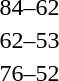<table style="text-align:center">
<tr>
<th width=200></th>
<th width=100></th>
<th width=200></th>
<th></th>
</tr>
<tr>
<td align=right><strong></strong></td>
<td>84–62</td>
<td align=left></td>
</tr>
<tr>
<td align=right><strong></strong></td>
<td>62–53</td>
<td align=left></td>
</tr>
<tr>
<td align=right><strong></strong></td>
<td>76–52</td>
<td align=left></td>
</tr>
</table>
